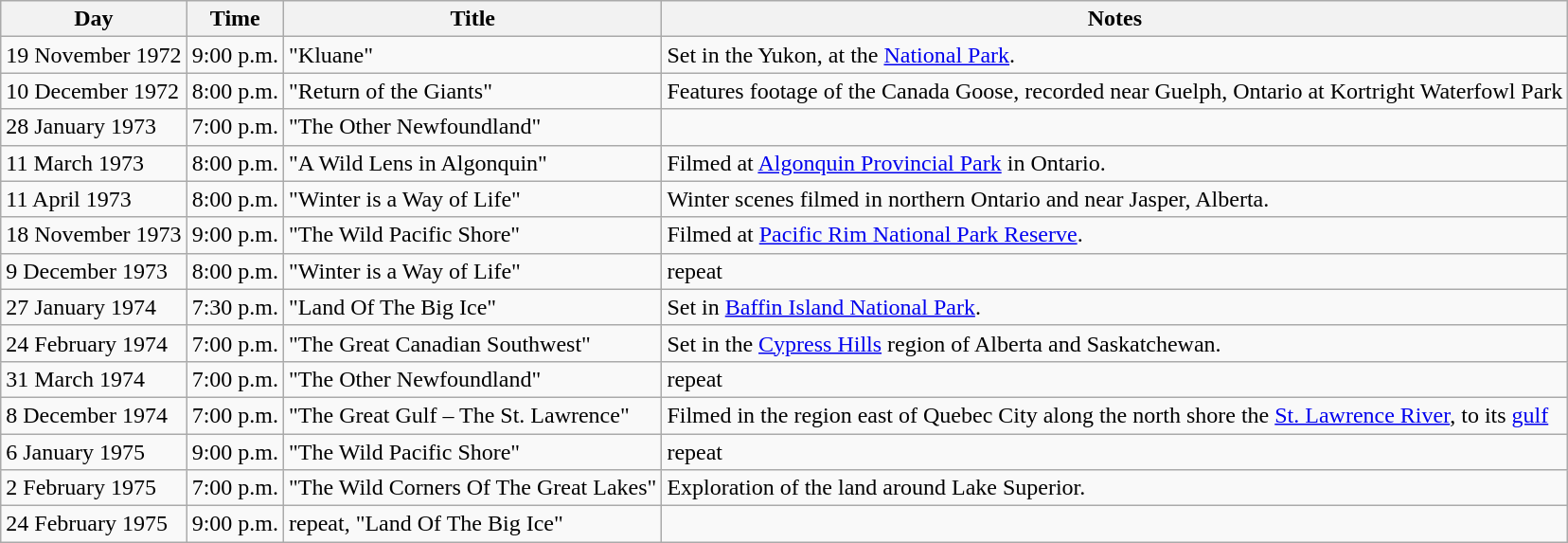<table class="wikitable">
<tr>
<th>Day</th>
<th>Time</th>
<th>Title</th>
<th>Notes</th>
</tr>
<tr>
<td>19 November 1972</td>
<td>9:00 p.m.</td>
<td>"Kluane"</td>
<td>Set in the Yukon, at the <a href='#'>National Park</a>.</td>
</tr>
<tr>
<td>10 December 1972</td>
<td>8:00 p.m.</td>
<td>"Return of the Giants"</td>
<td>Features footage of the Canada Goose, recorded near Guelph, Ontario at Kortright Waterfowl Park</td>
</tr>
<tr>
<td>28 January 1973</td>
<td>7:00 p.m.</td>
<td>"The Other Newfoundland"</td>
<td></td>
</tr>
<tr>
<td>11 March 1973</td>
<td>8:00 p.m.</td>
<td>"A Wild Lens in Algonquin"</td>
<td>Filmed at <a href='#'>Algonquin Provincial Park</a> in Ontario.</td>
</tr>
<tr>
<td>11 April 1973</td>
<td>8:00 p.m.</td>
<td>"Winter is a Way of Life"</td>
<td>Winter scenes filmed in northern Ontario and near Jasper, Alberta.</td>
</tr>
<tr>
<td>18 November 1973</td>
<td>9:00 p.m.</td>
<td>"The Wild Pacific Shore"</td>
<td>Filmed at <a href='#'>Pacific Rim National Park Reserve</a>.</td>
</tr>
<tr>
<td>9 December 1973</td>
<td>8:00 p.m.</td>
<td>"Winter is a Way of Life"</td>
<td>repeat</td>
</tr>
<tr>
<td>27 January 1974</td>
<td>7:30 p.m.</td>
<td>"Land Of The Big Ice"</td>
<td>Set in <a href='#'>Baffin Island National Park</a>.</td>
</tr>
<tr>
<td>24 February 1974</td>
<td>7:00 p.m.</td>
<td>"The Great Canadian Southwest"</td>
<td>Set in the <a href='#'>Cypress Hills</a> region of Alberta and Saskatchewan.</td>
</tr>
<tr>
<td>31 March 1974</td>
<td>7:00 p.m.</td>
<td>"The Other Newfoundland"</td>
<td>repeat</td>
</tr>
<tr>
<td>8 December 1974</td>
<td>7:00 p.m.</td>
<td>"The Great Gulf – The St. Lawrence"</td>
<td>Filmed in the region east of Quebec City along the north shore the <a href='#'>St. Lawrence River</a>, to its <a href='#'>gulf</a></td>
</tr>
<tr>
<td>6 January 1975</td>
<td>9:00 p.m.</td>
<td>"The Wild Pacific Shore"</td>
<td>repeat</td>
</tr>
<tr>
<td>2 February 1975</td>
<td>7:00 p.m.</td>
<td>"The Wild Corners Of The Great Lakes"</td>
<td>Exploration of the land around Lake Superior.</td>
</tr>
<tr>
<td>24 February 1975</td>
<td>9:00 p.m.</td>
<td>repeat, "Land Of The Big Ice"</td>
<td></td>
</tr>
</table>
